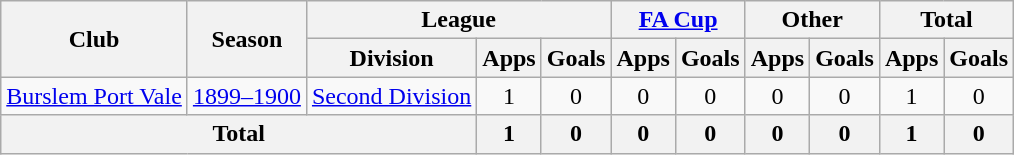<table class="wikitable" style="text-align:center">
<tr>
<th rowspan="2">Club</th>
<th rowspan="2">Season</th>
<th colspan="3">League</th>
<th colspan="2"><a href='#'>FA Cup</a></th>
<th colspan="2">Other</th>
<th colspan="2">Total</th>
</tr>
<tr>
<th>Division</th>
<th>Apps</th>
<th>Goals</th>
<th>Apps</th>
<th>Goals</th>
<th>Apps</th>
<th>Goals</th>
<th>Apps</th>
<th>Goals</th>
</tr>
<tr>
<td><a href='#'>Burslem Port Vale</a></td>
<td><a href='#'>1899–1900</a></td>
<td><a href='#'>Second Division</a></td>
<td>1</td>
<td>0</td>
<td>0</td>
<td>0</td>
<td>0</td>
<td>0</td>
<td>1</td>
<td>0</td>
</tr>
<tr>
<th colspan="3">Total</th>
<th>1</th>
<th>0</th>
<th>0</th>
<th>0</th>
<th>0</th>
<th>0</th>
<th>1</th>
<th>0</th>
</tr>
</table>
